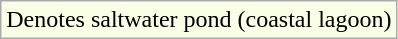<table class="wikitable">
<tr>
<td align="center" style="background-color:#f9ffe6">Denotes saltwater pond (coastal lagoon)</td>
</tr>
</table>
